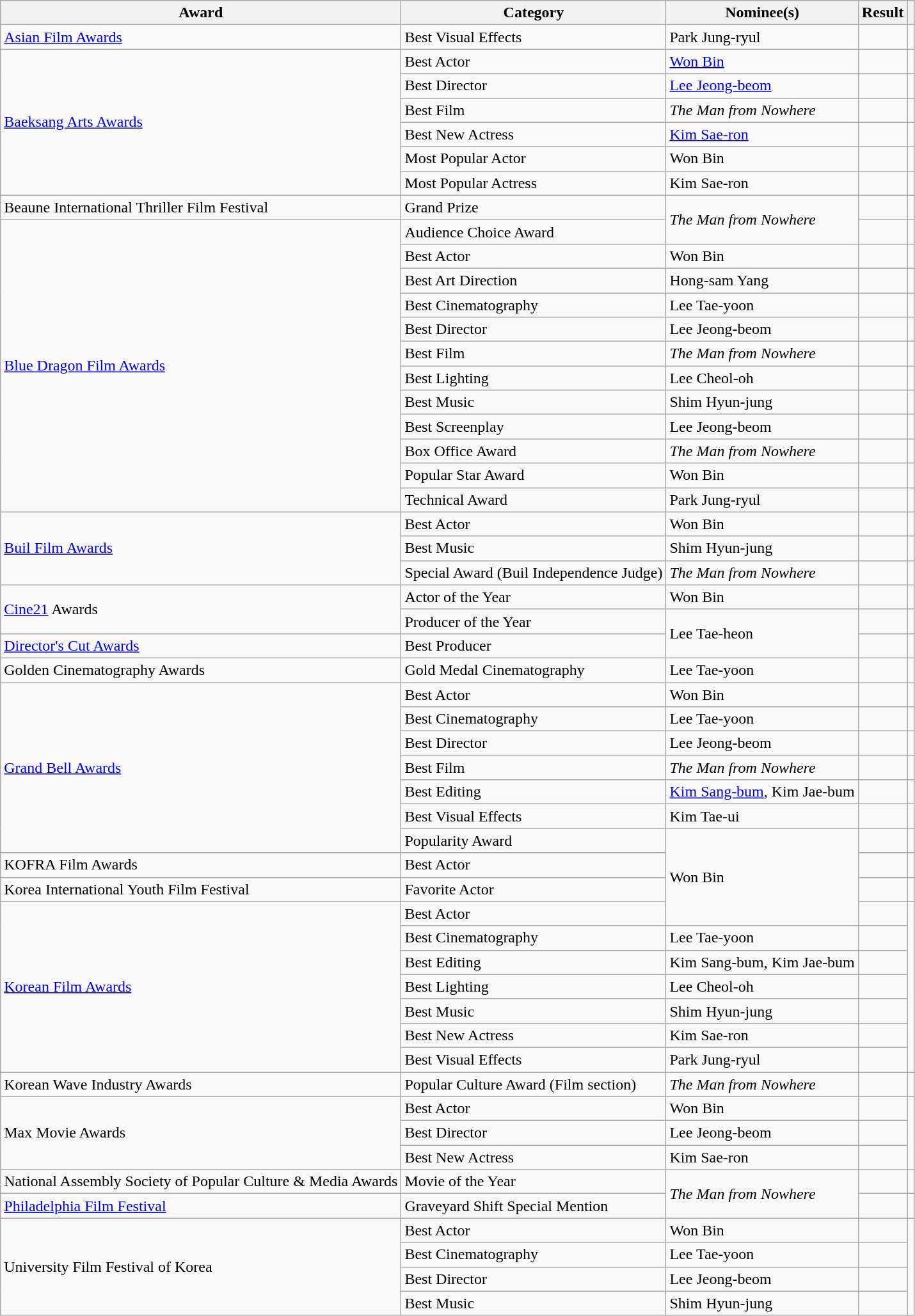<table class="wikitable plainrowheaders sortable">
<tr>
<th scope="col">Award</th>
<th scope="col">Category</th>
<th scope="col">Nominee(s)</th>
<th scope="col">Result</th>
<th scope="col" class="unsortable"></th>
</tr>
<tr>
<td><a href='#'>Asian Film Awards</a></td>
<td>Best Visual Effects</td>
<td>Park Jung-ryul</td>
<td></td>
<td style="text-align:center"></td>
</tr>
<tr>
<td rowspan="6"><a href='#'>Baeksang Arts Awards</a></td>
<td>Best Actor</td>
<td><a href='#'>Won Bin</a></td>
<td></td>
<td style="text-align:center"></td>
</tr>
<tr>
<td>Best Director</td>
<td><a href='#'>Lee Jeong-beom</a></td>
<td></td>
<td style="text-align:center"></td>
</tr>
<tr>
<td>Best Film</td>
<td><em>The Man from Nowhere</em></td>
<td></td>
<td style="text-align:center"></td>
</tr>
<tr>
<td>Best New Actress</td>
<td><a href='#'>Kim Sae-ron</a></td>
<td></td>
<td style="text-align:center"></td>
</tr>
<tr>
<td>Most Popular Actor</td>
<td>Won Bin</td>
<td></td>
<td style="text-align:center"></td>
</tr>
<tr>
<td>Most Popular Actress</td>
<td>Kim Sae-ron</td>
<td></td>
<td style="text-align:center"></td>
</tr>
<tr>
<td>Beaune International Thriller Film Festival</td>
<td>Grand Prize</td>
<td rowspan="2"><em>The Man from Nowhere</em></td>
<td></td>
<td style="text-align:center"></td>
</tr>
<tr>
<td rowspan="12"><a href='#'>Blue Dragon Film Awards</a></td>
<td>Audience Choice Award</td>
<td></td>
<td style="text-align:center"></td>
</tr>
<tr>
<td>Best Actor</td>
<td>Won Bin</td>
<td></td>
<td style="text-align:center"></td>
</tr>
<tr>
<td>Best Art Direction</td>
<td>Hong-sam Yang</td>
<td></td>
<td style="text-align:center"></td>
</tr>
<tr>
<td>Best Cinematography</td>
<td>Lee Tae-yoon</td>
<td></td>
<td style="text-align:center"></td>
</tr>
<tr>
<td>Best Director</td>
<td>Lee Jeong-beom</td>
<td></td>
<td style="text-align:center"></td>
</tr>
<tr>
<td>Best Film</td>
<td><em>The Man from Nowhere</em></td>
<td></td>
<td style="text-align:center"></td>
</tr>
<tr>
<td>Best Lighting</td>
<td>Lee Cheol-oh</td>
<td></td>
<td style="text-align:center"></td>
</tr>
<tr>
<td>Best Music</td>
<td>Shim Hyun-jung</td>
<td></td>
<td style="text-align:center"></td>
</tr>
<tr>
<td>Best Screenplay</td>
<td>Lee Jeong-beom</td>
<td></td>
<td style="text-align:center"></td>
</tr>
<tr>
<td>Box Office Award</td>
<td><em>The Man from Nowhere</em></td>
<td></td>
<td style="text-align:center"></td>
</tr>
<tr>
<td>Popular Star Award</td>
<td>Won Bin</td>
<td></td>
<td style="text-align:center"></td>
</tr>
<tr>
<td>Technical Award</td>
<td>Park Jung-ryul</td>
<td></td>
<td style="text-align:center"></td>
</tr>
<tr>
<td rowspan="3"><a href='#'>Buil Film Awards</a></td>
<td>Best Actor</td>
<td>Won Bin</td>
<td></td>
<td style="text-align:center"></td>
</tr>
<tr>
<td>Best Music</td>
<td>Shim Hyun-jung</td>
<td></td>
<td style="text-align:center"></td>
</tr>
<tr>
<td>Special Award (Buil Independence Judge)</td>
<td><em>The Man from Nowhere</em></td>
<td></td>
<td style="text-align:center"></td>
</tr>
<tr>
<td rowspan="2"><a href='#'>Cine21</a> Awards</td>
<td>Actor of the Year</td>
<td>Won Bin</td>
<td></td>
<td style="text-align:center"></td>
</tr>
<tr>
<td>Producer of the Year</td>
<td rowspan="2">Lee Tae-heon</td>
<td></td>
<td style="text-align:center"></td>
</tr>
<tr>
<td><a href='#'>Director's Cut Awards</a></td>
<td>Best Producer</td>
<td></td>
<td style="text-align:center"></td>
</tr>
<tr>
<td>Golden Cinematography Awards</td>
<td>Gold Medal Cinematography</td>
<td>Lee Tae-yoon</td>
<td></td>
<td style="text-align:center"></td>
</tr>
<tr>
<td rowspan="7"><a href='#'>Grand Bell Awards</a></td>
<td>Best Actor</td>
<td>Won Bin</td>
<td></td>
<td style="text-align:center"></td>
</tr>
<tr>
<td>Best Cinematography</td>
<td>Lee Tae-yoon</td>
<td></td>
<td style="text-align:center"></td>
</tr>
<tr>
<td>Best Director</td>
<td>Lee Jeong-beom</td>
<td></td>
<td style="text-align:center"></td>
</tr>
<tr>
<td>Best Film</td>
<td><em>The Man from Nowhere</em></td>
<td></td>
<td style="text-align:center"></td>
</tr>
<tr>
<td>Best Editing</td>
<td><a href='#'>Kim Sang-bum</a>, Kim Jae-bum</td>
<td></td>
<td style="text-align:center"></td>
</tr>
<tr>
<td>Best Visual Effects</td>
<td>Kim Tae-ui</td>
<td></td>
<td style="text-align:center"></td>
</tr>
<tr>
<td>Popularity Award</td>
<td rowspan="4">Won Bin</td>
<td></td>
<td style="text-align:center"></td>
</tr>
<tr>
<td>KOFRA Film Awards</td>
<td>Best Actor</td>
<td></td>
<td style="text-align:center"></td>
</tr>
<tr>
<td>Korea International Youth Film Festival</td>
<td>Favorite Actor</td>
<td></td>
<td style="text-align:center"></td>
</tr>
<tr>
<td rowspan="7"><a href='#'>Korean Film Awards</a></td>
<td>Best Actor</td>
<td></td>
<td style="text-align:center" rowspan="7"></td>
</tr>
<tr>
<td>Best Cinematography</td>
<td>Lee Tae-yoon</td>
<td></td>
</tr>
<tr>
<td>Best Editing</td>
<td>Kim Sang-bum, Kim Jae-bum</td>
<td></td>
</tr>
<tr>
<td>Best Lighting</td>
<td>Lee Cheol-oh</td>
<td></td>
</tr>
<tr>
<td>Best Music</td>
<td>Shim Hyun-jung</td>
<td></td>
</tr>
<tr>
<td>Best New Actress</td>
<td>Kim Sae-ron</td>
<td></td>
</tr>
<tr>
<td>Best Visual Effects</td>
<td>Park Jung-ryul</td>
<td></td>
</tr>
<tr>
<td>Korean Wave Industry Awards</td>
<td>Popular Culture Award (Film section)</td>
<td><em>The Man from Nowhere</em></td>
<td></td>
<td style="text-align:center"></td>
</tr>
<tr>
<td rowspan="3">Max Movie Awards</td>
<td>Best Actor</td>
<td>Won Bin</td>
<td></td>
<td style="text-align:center" rowspan="3"></td>
</tr>
<tr>
<td>Best Director</td>
<td>Lee Jeong-beom</td>
<td></td>
</tr>
<tr>
<td>Best New Actress</td>
<td>Kim Sae-ron</td>
<td></td>
</tr>
<tr>
<td>National Assembly Society of Popular Culture & Media Awards</td>
<td>Movie of the Year</td>
<td rowspan="2"><em>The Man from Nowhere</em></td>
<td></td>
<td style="text-align:center"></td>
</tr>
<tr>
<td><a href='#'>Philadelphia Film Festival</a></td>
<td>Graveyard Shift Special Mention</td>
<td></td>
<td style="text-align:center"></td>
</tr>
<tr>
<td rowspan="4">University Film Festival of Korea</td>
<td>Best Actor</td>
<td>Won Bin</td>
<td></td>
<td style="text-align:center" rowspan="4"></td>
</tr>
<tr>
<td>Best Cinematography</td>
<td>Lee Tae-yoon</td>
<td></td>
</tr>
<tr>
<td>Best Director</td>
<td>Lee Jeong-beom</td>
<td></td>
</tr>
<tr>
<td>Best Music</td>
<td>Shim Hyun-jung</td>
<td></td>
</tr>
</table>
